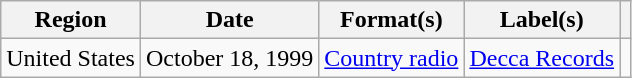<table class="wikitable">
<tr>
<th>Region</th>
<th>Date</th>
<th>Format(s)</th>
<th>Label(s)</th>
<th></th>
</tr>
<tr>
<td>United States</td>
<td>October 18, 1999</td>
<td><a href='#'>Country radio</a></td>
<td><a href='#'>Decca Records</a></td>
<td></td>
</tr>
</table>
